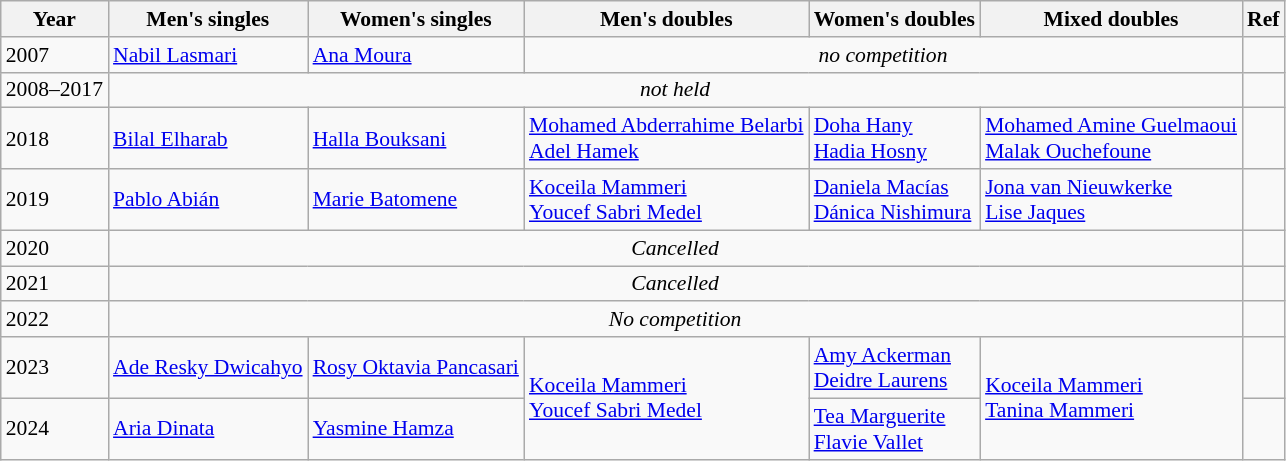<table class=wikitable style="font-size:90%;">
<tr>
<th>Year</th>
<th>Men's singles</th>
<th>Women's singles</th>
<th>Men's doubles</th>
<th>Women's doubles</th>
<th>Mixed doubles</th>
<th>Ref</th>
</tr>
<tr>
<td>2007</td>
<td> <a href='#'>Nabil Lasmari</a></td>
<td> <a href='#'>Ana Moura</a></td>
<td align="center" colspan="3"><em>no competition</em></td>
<td></td>
</tr>
<tr>
<td>2008–2017</td>
<td colspan=5 align=center><em>not held</em></td>
</tr>
<tr>
<td>2018</td>
<td> <a href='#'>Bilal Elharab</a></td>
<td> <a href='#'>Halla Bouksani</a></td>
<td> <a href='#'>Mohamed Abderrahime Belarbi</a><br> <a href='#'>Adel Hamek</a></td>
<td> <a href='#'>Doha Hany</a><br> <a href='#'>Hadia Hosny</a></td>
<td> <a href='#'>Mohamed Amine Guelmaoui</a><br> <a href='#'>Malak Ouchefoune</a></td>
<td></td>
</tr>
<tr>
<td>2019</td>
<td> <a href='#'>Pablo Abián</a></td>
<td> <a href='#'>Marie Batomene</a></td>
<td> <a href='#'>Koceila Mammeri</a><br> <a href='#'>Youcef Sabri Medel</a></td>
<td> <a href='#'>Daniela Macías</a><br> <a href='#'>Dánica Nishimura</a></td>
<td> <a href='#'>Jona van Nieuwkerke</a><br> <a href='#'>Lise Jaques</a></td>
<td></td>
</tr>
<tr>
<td>2020</td>
<td colspan="5" align="center"><em>Cancelled</em></td>
<td></td>
</tr>
<tr>
<td>2021</td>
<td colspan="5" align="center"><em>Cancelled</em></td>
<td></td>
</tr>
<tr>
<td>2022</td>
<td colspan="5" align="center"><em>No competition</em></td>
</tr>
<tr>
<td>2023</td>
<td> <a href='#'>Ade Resky Dwicahyo</a></td>
<td> <a href='#'>Rosy Oktavia Pancasari</a></td>
<td rowspan="2"> <a href='#'>Koceila Mammeri</a><br> <a href='#'>Youcef Sabri Medel</a></td>
<td> <a href='#'>Amy Ackerman</a><br> <a href='#'>Deidre Laurens</a></td>
<td rowspan="2"> <a href='#'>Koceila Mammeri</a><br> <a href='#'>Tanina Mammeri</a></td>
<td></td>
</tr>
<tr>
<td>2024</td>
<td> <a href='#'>Aria Dinata</a></td>
<td> <a href='#'>Yasmine Hamza</a></td>
<td> <a href='#'>Tea Marguerite</a><br> <a href='#'>Flavie Vallet</a></td>
<td></td>
</tr>
</table>
